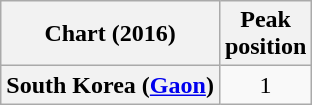<table class="wikitable plainrowheaders" style="text-align:center;">
<tr>
<th scope="col">Chart (2016)</th>
<th scope="col">Peak<br>position</th>
</tr>
<tr>
<th scope="row">South Korea (<a href='#'>Gaon</a>)</th>
<td>1</td>
</tr>
</table>
